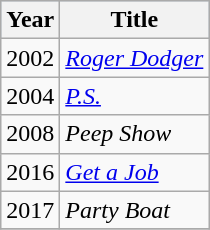<table class="wikitable">
<tr style="background:#b0c4de; text-align:center;">
<th>Year</th>
<th>Title</th>
</tr>
<tr>
<td>2002</td>
<td><em><a href='#'>Roger Dodger</a></em></td>
</tr>
<tr>
<td>2004</td>
<td><em><a href='#'>P.S.</a></em></td>
</tr>
<tr>
<td>2008</td>
<td><em>Peep Show</em></td>
</tr>
<tr>
<td>2016</td>
<td><em><a href='#'>Get a Job</a></em></td>
</tr>
<tr>
<td>2017</td>
<td><em>Party Boat</em></td>
</tr>
<tr>
</tr>
</table>
